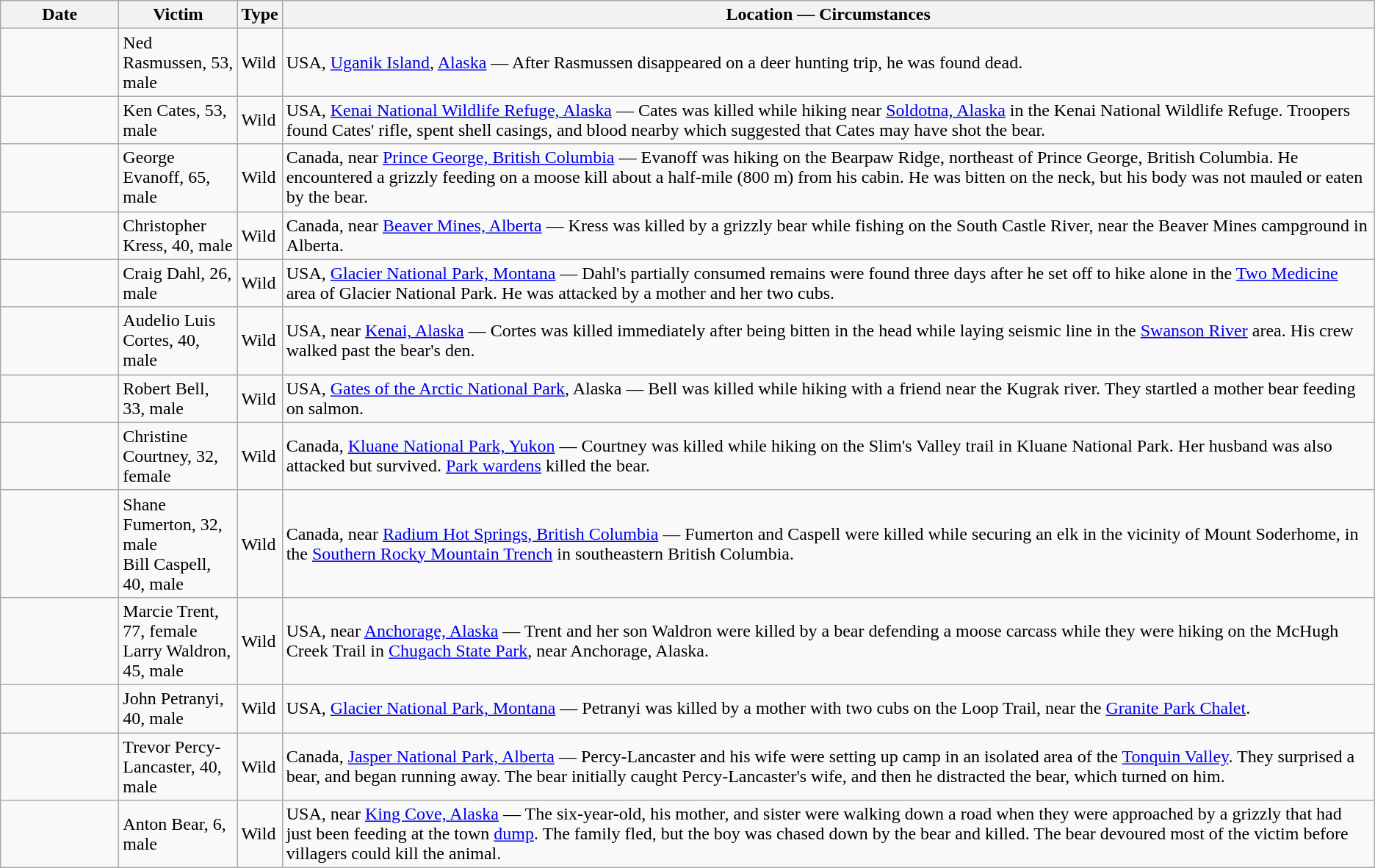<table class="wikitable sortable">
<tr>
<th style="width:100px;">Date</th>
<th style="width:100px;" class="unsortable">Victim</th>
<th class="unsortable">Type</th>
<th class=unsortable>Location — Circumstances</th>
</tr>
<tr>
<td></td>
<td>Ned Rasmussen, 53, male</td>
<td>Wild</td>
<td>USA, <a href='#'>Uganik Island</a>, <a href='#'>Alaska</a> — After Rasmussen disappeared on a deer hunting trip, he was found dead.</td>
</tr>
<tr>
<td></td>
<td>Ken Cates, 53, male</td>
<td>Wild</td>
<td>USA, <a href='#'>Kenai National Wildlife Refuge, Alaska</a> — Cates was killed while hiking near <a href='#'>Soldotna, Alaska</a> in the Kenai National Wildlife Refuge. Troopers found Cates' rifle, spent shell casings, and blood nearby which suggested that Cates may have shot the bear.</td>
</tr>
<tr>
<td></td>
<td>George Evanoff, 65, male</td>
<td>Wild</td>
<td>Canada, near <a href='#'>Prince George, British Columbia</a> — Evanoff was hiking on the Bearpaw Ridge,  northeast of Prince George, British Columbia. He encountered a grizzly feeding on a moose kill about a half-mile (800 m) from his cabin. He was bitten on the neck, but his body was not mauled or eaten by the bear.</td>
</tr>
<tr>
<td></td>
<td>Christopher Kress, 40, male</td>
<td>Wild</td>
<td>Canada, near <a href='#'>Beaver Mines, Alberta</a> — Kress was killed by a grizzly bear while fishing on the South Castle River, near the Beaver Mines campground in Alberta.</td>
</tr>
<tr>
<td></td>
<td>Craig Dahl, 26, male</td>
<td>Wild</td>
<td>USA, <a href='#'>Glacier National Park, Montana</a> — Dahl's partially consumed remains were found three days after he set off to hike alone in the <a href='#'>Two Medicine</a> area of Glacier National Park. He was attacked by a mother and her two cubs.</td>
</tr>
<tr>
<td></td>
<td>Audelio Luis Cortes, 40, male</td>
<td>Wild</td>
<td>USA, near <a href='#'>Kenai, Alaska</a> — Cortes was killed immediately after being bitten in the head while laying seismic line in the <a href='#'>Swanson River</a> area. His crew walked past the bear's den.</td>
</tr>
<tr>
<td></td>
<td>Robert Bell, 33, male</td>
<td>Wild</td>
<td>USA, <a href='#'>Gates of the Arctic National Park</a>, Alaska — Bell was killed while hiking with a friend near the Kugrak river. They startled a mother bear feeding on salmon.</td>
</tr>
<tr>
<td></td>
<td>Christine Courtney, 32, female</td>
<td>Wild</td>
<td>Canada, <a href='#'>Kluane National Park, Yukon</a> — Courtney was killed while hiking on the Slim's Valley trail in Kluane National Park. Her husband was also attacked but survived. <a href='#'>Park wardens</a> killed the bear.</td>
</tr>
<tr>
<td></td>
<td>Shane Fumerton, 32, male<br>Bill Caspell, 40, male</td>
<td>Wild</td>
<td>Canada, near <a href='#'>Radium Hot Springs, British Columbia</a> — Fumerton and Caspell were killed while securing an elk in the vicinity of Mount Soderhome, in the <a href='#'>Southern Rocky Mountain Trench</a> in southeastern British Columbia.</td>
</tr>
<tr>
<td></td>
<td>Marcie Trent, 77, female<br>Larry Waldron, 45, male</td>
<td>Wild</td>
<td>USA, near <a href='#'>Anchorage, Alaska</a> — Trent and her son Waldron were killed by a bear defending a moose carcass while they were hiking on the McHugh Creek Trail in <a href='#'>Chugach State Park</a>, near Anchorage, Alaska.</td>
</tr>
<tr>
<td></td>
<td>John Petranyi, 40, male</td>
<td>Wild</td>
<td>USA, <a href='#'>Glacier National Park, Montana</a> — Petranyi was killed by a mother with two cubs on the Loop Trail, near the <a href='#'>Granite Park Chalet</a>.</td>
</tr>
<tr>
<td></td>
<td>Trevor Percy-Lancaster, 40, male</td>
<td>Wild</td>
<td>Canada, <a href='#'>Jasper National Park, Alberta</a> — Percy-Lancaster and his wife were setting up camp in an isolated area of the <a href='#'>Tonquin Valley</a>. They surprised a bear, and began running away. The bear initially caught Percy-Lancaster's wife, and then he distracted the bear, which turned on him.</td>
</tr>
<tr>
<td></td>
<td>Anton Bear, 6, male</td>
<td>Wild</td>
<td>USA, near <a href='#'>King Cove, Alaska</a> — The six-year-old, his mother, and sister were walking down a road when they were approached by a grizzly that had just been feeding at the town <a href='#'>dump</a>. The family fled, but the boy was chased down by the bear and killed. The bear devoured most of the victim before villagers could kill the animal.</td>
</tr>
</table>
